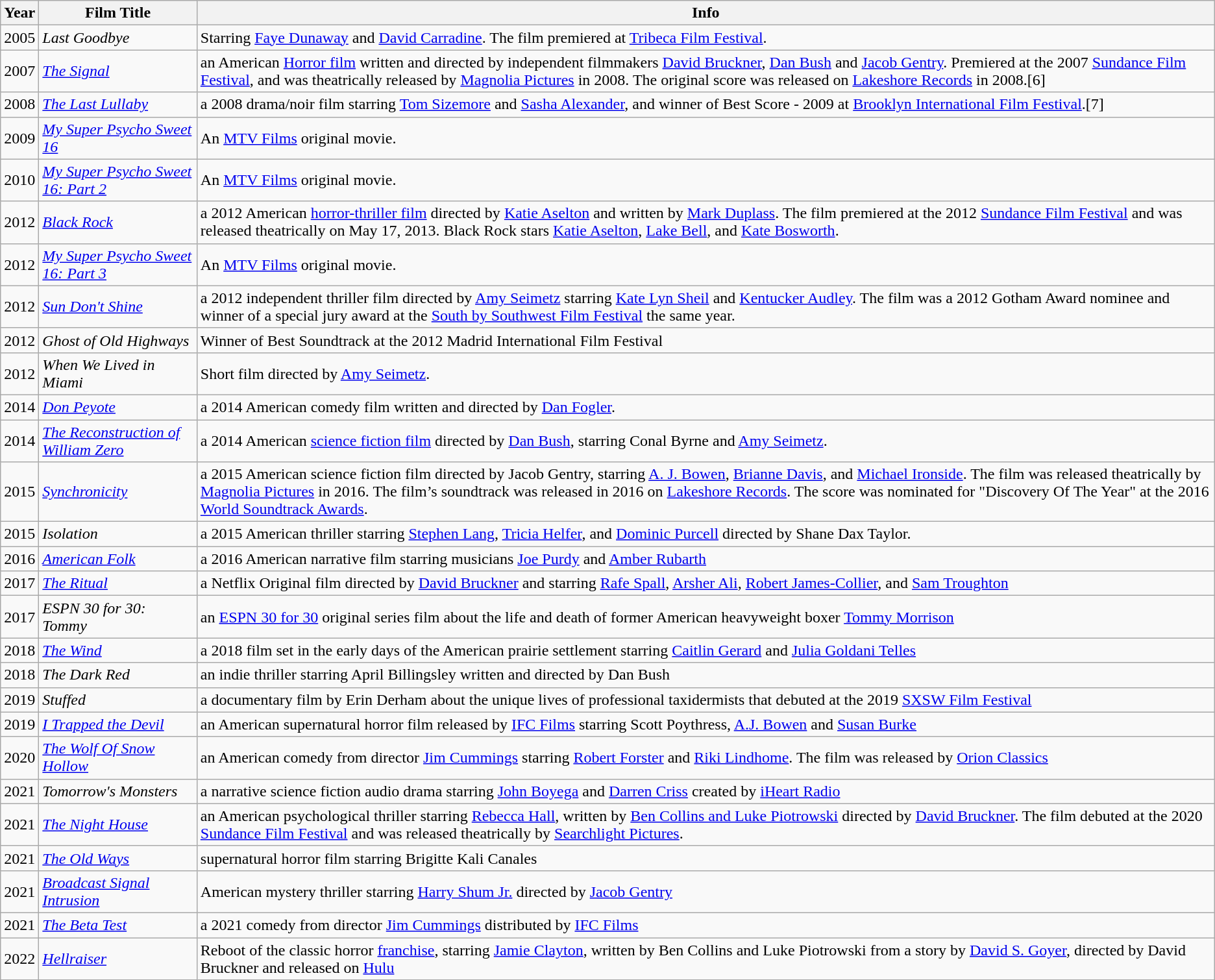<table class= "wikitable">
<tr>
<th>Year</th>
<th>Film Title</th>
<th>Info</th>
</tr>
<tr>
<td>2005</td>
<td><em>Last Goodbye</em></td>
<td>Starring <a href='#'>Faye Dunaway</a> and <a href='#'>David Carradine</a>. The film premiered at <a href='#'>Tribeca Film Festival</a>.</td>
</tr>
<tr>
<td>2007</td>
<td><em><a href='#'>The Signal</a></em></td>
<td>an American <a href='#'>Horror film</a> written and directed by independent filmmakers <a href='#'>David Bruckner</a>, <a href='#'>Dan Bush</a> and <a href='#'>Jacob Gentry</a>.  Premiered at the 2007 <a href='#'>Sundance Film Festival</a>, and was theatrically released by <a href='#'>Magnolia Pictures</a> in 2008. The original score was released on <a href='#'>Lakeshore Records</a> in 2008.[6]</td>
</tr>
<tr>
<td>2008</td>
<td><em><a href='#'>The Last Lullaby</a></em></td>
<td>a 2008 drama/noir film starring <a href='#'>Tom Sizemore</a> and <a href='#'>Sasha Alexander</a>, and winner of Best Score - 2009 at <a href='#'>Brooklyn International Film Festival</a>.[7]</td>
</tr>
<tr>
<td>2009</td>
<td><em><a href='#'>My Super Psycho Sweet 16</a></em></td>
<td>An <a href='#'>MTV Films</a> original movie.</td>
</tr>
<tr>
<td>2010</td>
<td><em><a href='#'>My Super Psycho Sweet 16: Part 2</a></em></td>
<td>An <a href='#'>MTV Films</a> original movie.</td>
</tr>
<tr>
<td>2012</td>
<td><em><a href='#'>Black Rock</a></em></td>
<td>a 2012 American <a href='#'>horror-thriller film</a> directed by <a href='#'>Katie Aselton</a> and written by <a href='#'>Mark Duplass</a>. The film premiered at the 2012 <a href='#'>Sundance Film Festival</a> and was released theatrically on May 17, 2013. Black Rock stars <a href='#'>Katie Aselton</a>, <a href='#'>Lake Bell</a>, and <a href='#'>Kate Bosworth</a>.</td>
</tr>
<tr>
<td>2012</td>
<td><em><a href='#'>My Super Psycho Sweet 16: Part 3</a></em></td>
<td>An <a href='#'>MTV Films</a> original movie.</td>
</tr>
<tr>
<td>2012</td>
<td><em><a href='#'>Sun Don't Shine</a></em></td>
<td>a 2012 independent thriller film directed by <a href='#'>Amy Seimetz</a> starring <a href='#'>Kate Lyn Sheil</a> and <a href='#'>Kentucker Audley</a>. The film was a 2012 Gotham Award nominee and winner of a special jury award at the <a href='#'>South by Southwest Film Festival</a> the same year.</td>
</tr>
<tr>
<td>2012</td>
<td><em>Ghost of Old Highways</em></td>
<td>Winner of Best Soundtrack at the 2012 Madrid International Film Festival</td>
</tr>
<tr>
<td>2012</td>
<td><em>When We Lived in Miami</em></td>
<td>Short film directed by <a href='#'>Amy Seimetz</a>.</td>
</tr>
<tr>
<td>2014</td>
<td><em><a href='#'>Don Peyote</a></em></td>
<td>a 2014 American comedy film written and directed by <a href='#'>Dan Fogler</a>.</td>
</tr>
<tr>
<td>2014</td>
<td><em><a href='#'>The Reconstruction of William Zero</a></em></td>
<td>a 2014 American <a href='#'>science fiction film</a> directed by <a href='#'>Dan Bush</a>, starring Conal Byrne and <a href='#'>Amy Seimetz</a>.</td>
</tr>
<tr>
<td>2015</td>
<td><em><a href='#'>Synchronicity</a></em></td>
<td>a 2015 American science fiction film directed by Jacob Gentry, starring <a href='#'>A. J. Bowen</a>, <a href='#'>Brianne Davis</a>, and <a href='#'>Michael Ironside</a>.  The film was released theatrically by <a href='#'>Magnolia Pictures</a> in 2016.  The film’s soundtrack was released in 2016 on <a href='#'>Lakeshore Records</a>. The score was nominated for "Discovery Of The Year" at the 2016 <a href='#'>World Soundtrack Awards</a>.</td>
</tr>
<tr>
<td>2015</td>
<td><em>Isolation</em></td>
<td>a 2015 American thriller starring <a href='#'>Stephen Lang</a>, <a href='#'>Tricia Helfer</a>, and <a href='#'>Dominic Purcell</a> directed by Shane Dax Taylor.</td>
</tr>
<tr>
<td>2016</td>
<td><em><a href='#'>American Folk</a></em></td>
<td>a 2016 American narrative film starring musicians <a href='#'>Joe Purdy</a> and <a href='#'>Amber Rubarth</a></td>
</tr>
<tr>
<td>2017</td>
<td><em><a href='#'>The Ritual</a></em></td>
<td>a Netflix Original film directed by <a href='#'>David Bruckner</a> and starring <a href='#'>Rafe Spall</a>, <a href='#'>Arsher Ali</a>, <a href='#'>Robert James-Collier</a>, and <a href='#'>Sam Troughton</a></td>
</tr>
<tr>
<td>2017</td>
<td><em>ESPN 30 for 30: Tommy</em></td>
<td>an <a href='#'>ESPN 30 for 30</a> original series film about the life and death of former American heavyweight boxer <a href='#'>Tommy Morrison</a></td>
</tr>
<tr>
<td>2018</td>
<td><em><a href='#'>The Wind</a></em></td>
<td>a 2018 film set in the early days of the American prairie settlement starring <a href='#'>Caitlin Gerard</a> and <a href='#'>Julia Goldani Telles</a></td>
</tr>
<tr>
<td>2018</td>
<td><em>The Dark Red</em></td>
<td>an indie thriller starring April Billingsley written and directed by Dan Bush</td>
</tr>
<tr>
<td>2019</td>
<td><em>Stuffed</em></td>
<td>a documentary film by Erin Derham about the unique lives of professional taxidermists that debuted at the 2019 <a href='#'>SXSW Film Festival</a></td>
</tr>
<tr>
<td>2019</td>
<td><em><a href='#'>I Trapped the Devil</a></em></td>
<td>an American supernatural horror film released by <a href='#'>IFC Films</a> starring Scott Poythress, <a href='#'>A.J. Bowen</a> and <a href='#'>Susan Burke</a></td>
</tr>
<tr>
<td>2020</td>
<td><a href='#'><em>The Wolf Of Snow Hollow</em></a></td>
<td>an American comedy from director <a href='#'>Jim Cummings</a> starring <a href='#'>Robert Forster</a> and <a href='#'>Riki Lindhome</a>.  The film was released by <a href='#'>Orion Classics</a></td>
</tr>
<tr>
<td>2021</td>
<td><em>Tomorrow's Monsters</em></td>
<td>a narrative science fiction audio drama starring <a href='#'>John Boyega</a> and <a href='#'>Darren Criss</a> created by <a href='#'>iHeart Radio</a></td>
</tr>
<tr>
<td>2021</td>
<td><em><a href='#'>The Night House</a></em></td>
<td>an American psychological thriller starring <a href='#'>Rebecca Hall</a>, written by <a href='#'>Ben Collins and Luke Piotrowski</a> directed by <a href='#'>David Bruckner</a>.  The film debuted at the 2020 <a href='#'>Sundance Film Festival</a> and was released theatrically by <a href='#'>Searchlight Pictures</a>.</td>
</tr>
<tr>
<td>2021</td>
<td><em><a href='#'>The Old Ways</a></em></td>
<td>supernatural horror film starring Brigitte Kali Canales</td>
</tr>
<tr>
<td>2021</td>
<td><em><a href='#'>Broadcast Signal Intrusion</a></em></td>
<td>American mystery thriller starring <a href='#'>Harry Shum Jr.</a> directed by <a href='#'>Jacob Gentry</a></td>
</tr>
<tr>
<td>2021</td>
<td><em><a href='#'>The Beta Test</a></em></td>
<td>a 2021 comedy from director <a href='#'>Jim Cummings</a> distributed by <a href='#'>IFC Films</a></td>
</tr>
<tr>
<td>2022</td>
<td><em><a href='#'>Hellraiser</a></em></td>
<td>Reboot of the classic horror <a href='#'>franchise</a>, starring <a href='#'>Jamie Clayton</a>, written by Ben Collins and Luke Piotrowski from a story by <a href='#'>David S. Goyer</a>, directed by David Bruckner and released on <a href='#'>Hulu</a></td>
</tr>
</table>
